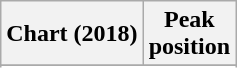<table class="wikitable sortable">
<tr>
<th>Chart (2018)</th>
<th>Peak<br>position</th>
</tr>
<tr>
</tr>
<tr>
</tr>
</table>
